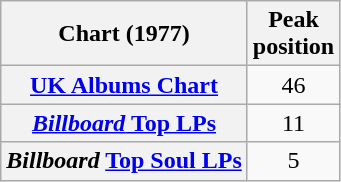<table class="wikitable sortable plainrowheaders">
<tr>
<th scope="col">Chart (1977)</th>
<th scope="col">Peak<br> position</th>
</tr>
<tr>
<th scope="row"><a href='#'>UK Albums Chart</a></th>
<td align="center">46</td>
</tr>
<tr>
<th scope="row"><a href='#'><em>Billboard</em> Top LPs</a></th>
<td align="center">11</td>
</tr>
<tr>
<th scope="row"><em>Billboard</em> <a href='#'>Top Soul LPs</a></th>
<td align="center">5</td>
</tr>
</table>
